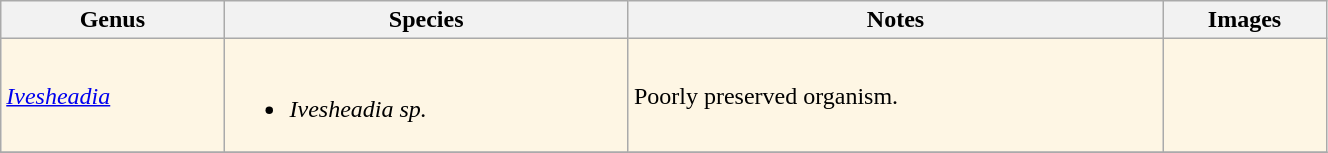<table class="wikitable" style="width:70%;">
<tr>
<th>Genus</th>
<th>Species</th>
<th>Notes</th>
<th>Images</th>
</tr>
<tr>
<td style="background:#FEF6E4;"><em><a href='#'>Ivesheadia</a></em></td>
<td style="background:#FEF6E4;"><br><ul><li><em>Ivesheadia sp.</em></li></ul></td>
<td style="background:#FEF6E4;">Poorly preserved organism.</td>
<td style="background:#FEF6E4;"></td>
</tr>
<tr>
</tr>
</table>
